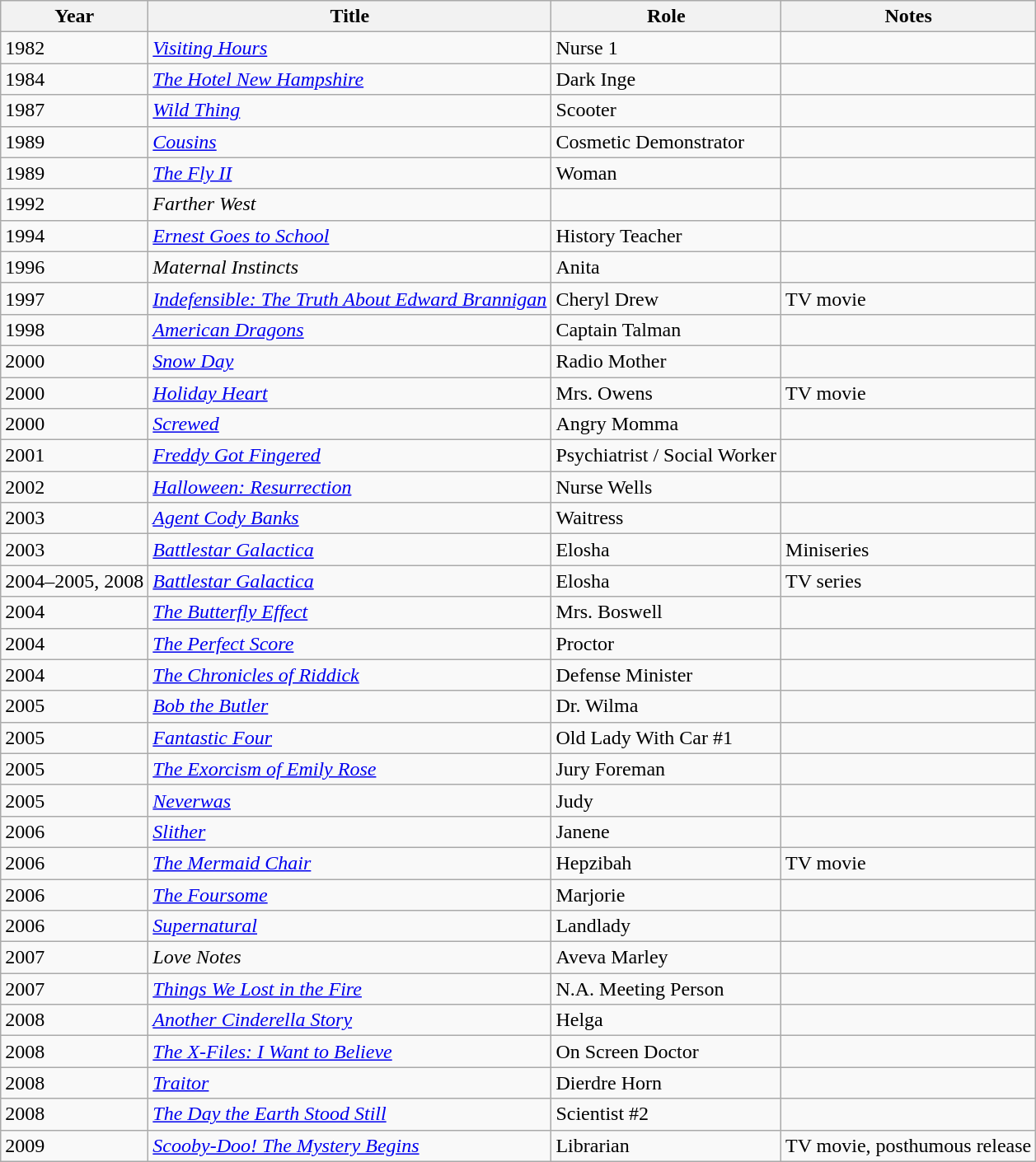<table class="wikitable sortable">
<tr>
<th>Year</th>
<th>Title</th>
<th>Role</th>
<th class="unsortable">Notes</th>
</tr>
<tr>
<td>1982</td>
<td><em><a href='#'>Visiting Hours</a></em></td>
<td>Nurse 1</td>
<td></td>
</tr>
<tr>
<td>1984</td>
<td data-sort-value="Hotel New Hampshir, The"><em><a href='#'>The Hotel New Hampshire</a></em></td>
<td>Dark Inge</td>
<td></td>
</tr>
<tr>
<td>1987</td>
<td><em><a href='#'>Wild Thing</a></em></td>
<td>Scooter</td>
<td></td>
</tr>
<tr>
<td>1989</td>
<td><em><a href='#'>Cousins</a></em></td>
<td>Cosmetic Demonstrator</td>
<td></td>
</tr>
<tr>
<td>1989</td>
<td data-sort-value="Fly II, The"><em><a href='#'>The Fly II</a></em></td>
<td>Woman</td>
<td></td>
</tr>
<tr>
<td>1992</td>
<td><em>Farther West</em></td>
<td></td>
<td></td>
</tr>
<tr>
<td>1994</td>
<td><em><a href='#'>Ernest Goes to School</a></em></td>
<td>History Teacher</td>
<td></td>
</tr>
<tr>
<td>1996</td>
<td><em>Maternal Instincts</em></td>
<td>Anita</td>
<td></td>
</tr>
<tr>
<td>1997</td>
<td><em><a href='#'>Indefensible: The Truth About Edward Brannigan</a></em></td>
<td>Cheryl Drew</td>
<td>TV movie</td>
</tr>
<tr>
<td>1998</td>
<td><em><a href='#'>American Dragons</a></em></td>
<td>Captain Talman</td>
<td></td>
</tr>
<tr>
<td>2000</td>
<td><em><a href='#'>Snow Day</a></em></td>
<td>Radio Mother</td>
<td></td>
</tr>
<tr>
<td>2000</td>
<td><em><a href='#'>Holiday Heart</a></em></td>
<td>Mrs. Owens</td>
<td>TV movie</td>
</tr>
<tr>
<td>2000</td>
<td><em><a href='#'>Screwed</a></em></td>
<td>Angry Momma</td>
<td></td>
</tr>
<tr>
<td>2001</td>
<td><em><a href='#'>Freddy Got Fingered</a></em></td>
<td>Psychiatrist / Social Worker</td>
<td></td>
</tr>
<tr>
<td>2002</td>
<td><em><a href='#'>Halloween: Resurrection</a></em></td>
<td>Nurse Wells</td>
<td></td>
</tr>
<tr>
<td>2003</td>
<td><em><a href='#'>Agent Cody Banks</a></em></td>
<td>Waitress</td>
<td></td>
</tr>
<tr>
<td>2003</td>
<td><em><a href='#'>Battlestar Galactica</a></em></td>
<td>Elosha</td>
<td>Miniseries</td>
</tr>
<tr>
<td>2004–2005, 2008</td>
<td><em><a href='#'>Battlestar Galactica</a></em></td>
<td>Elosha</td>
<td>TV series</td>
</tr>
<tr>
<td>2004</td>
<td data-sort-value="Butterfly Effect, The"><em><a href='#'>The Butterfly Effect</a></em></td>
<td>Mrs. Boswell</td>
<td></td>
</tr>
<tr>
<td>2004</td>
<td data-sort-value="Perfect Score, The"><em><a href='#'>The Perfect Score</a></em></td>
<td>Proctor</td>
<td></td>
</tr>
<tr>
<td>2004</td>
<td data-sort-value="Chronicles of Riddick, The"><em><a href='#'>The Chronicles of Riddick</a></em></td>
<td>Defense Minister</td>
<td></td>
</tr>
<tr>
<td>2005</td>
<td><em><a href='#'>Bob the Butler</a></em></td>
<td>Dr. Wilma</td>
<td></td>
</tr>
<tr |2005||>
<td>2005</td>
<td><em><a href='#'>Fantastic Four</a></em></td>
<td>Old Lady With Car #1</td>
<td></td>
</tr>
<tr>
<td>2005</td>
<td data-sort-value="Exorcism of Emily Rose, The"><em><a href='#'>The Exorcism of Emily Rose</a></em></td>
<td>Jury Foreman</td>
<td></td>
</tr>
<tr>
<td>2005</td>
<td><em><a href='#'>Neverwas</a></em></td>
<td>Judy</td>
<td></td>
</tr>
<tr>
<td>2006</td>
<td><em><a href='#'>Slither</a></em></td>
<td>Janene</td>
<td></td>
</tr>
<tr>
<td>2006</td>
<td data-sort-value="Mermaid Chair, The"><em><a href='#'>The Mermaid Chair</a></em></td>
<td>Hepzibah</td>
<td>TV movie</td>
</tr>
<tr>
<td>2006</td>
<td data-sort-value="Foursome, The"><em><a href='#'>The Foursome</a></em></td>
<td>Marjorie</td>
<td></td>
</tr>
<tr>
<td>2006</td>
<td><em><a href='#'>Supernatural</a></em></td>
<td>Landlady</td>
<td></td>
</tr>
<tr>
<td>2007</td>
<td><em>Love Notes</em></td>
<td>Aveva Marley</td>
<td></td>
</tr>
<tr>
<td>2007</td>
<td><em><a href='#'>Things We Lost in the Fire</a></em></td>
<td>N.A. Meeting Person</td>
<td></td>
</tr>
<tr>
<td>2008</td>
<td><em><a href='#'>Another Cinderella Story</a></em></td>
<td>Helga</td>
<td></td>
</tr>
<tr>
<td>2008</td>
<td data-sort-value="X-Files: I Want to Believe, The"><em><a href='#'>The X-Files: I Want to Believe</a></em></td>
<td>On Screen Doctor</td>
<td></td>
</tr>
<tr>
<td>2008</td>
<td><em><a href='#'>Traitor</a></em></td>
<td>Dierdre Horn</td>
<td></td>
</tr>
<tr>
<td>2008</td>
<td data-sort-value="Day the Earth Stood Still, The"><em><a href='#'>The Day the Earth Stood Still</a></em></td>
<td>Scientist #2</td>
<td></td>
</tr>
<tr>
<td>2009</td>
<td><em><a href='#'>Scooby-Doo! The Mystery Begins</a></em></td>
<td>Librarian</td>
<td>TV movie, posthumous release</td>
</tr>
</table>
